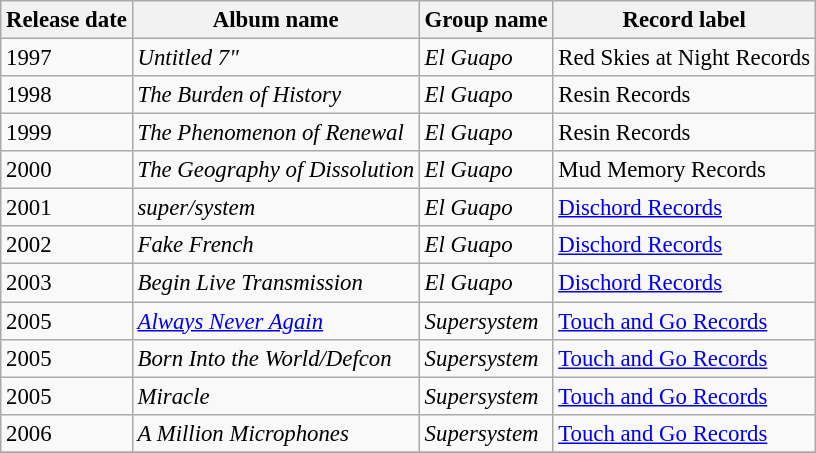<table class="wikitable" style="font-size: 95%;">
<tr>
<th>Release date</th>
<th>Album name</th>
<th>Group name</th>
<th>Record label</th>
</tr>
<tr>
<td>1997</td>
<td><em>Untitled 7"</em></td>
<td><em>El Guapo</em></td>
<td>Red Skies at Night Records</td>
</tr>
<tr>
<td>1998</td>
<td><em>The Burden of History</em></td>
<td><em>El Guapo</em></td>
<td>Resin Records</td>
</tr>
<tr>
<td>1999</td>
<td><em>The Phenomenon of Renewal</em></td>
<td><em>El Guapo</em></td>
<td>Resin Records</td>
</tr>
<tr>
<td>2000</td>
<td><em>The Geography of Dissolution</em></td>
<td><em>El Guapo</em></td>
<td>Mud Memory Records</td>
</tr>
<tr>
<td>2001</td>
<td><em>super/system</em></td>
<td><em>El Guapo</em></td>
<td><a href='#'>Dischord Records</a></td>
</tr>
<tr>
<td>2002</td>
<td><em>Fake French</em></td>
<td><em>El Guapo</em></td>
<td><a href='#'>Dischord Records</a></td>
</tr>
<tr>
<td>2003</td>
<td><em>Begin Live Transmission</em></td>
<td><em>El Guapo</em></td>
<td><a href='#'>Dischord Records</a></td>
</tr>
<tr>
<td>2005</td>
<td><em><a href='#'>Always Never Again</a></em></td>
<td><em>Supersystem</em></td>
<td><a href='#'>Touch and Go Records</a></td>
</tr>
<tr>
<td>2005</td>
<td><em>Born Into the World/Defcon</em></td>
<td><em>Supersystem</em></td>
<td><a href='#'>Touch and Go Records</a></td>
</tr>
<tr>
<td>2005</td>
<td><em>Miracle</em></td>
<td><em>Supersystem</em></td>
<td><a href='#'>Touch and Go Records</a></td>
</tr>
<tr>
<td>2006</td>
<td><em>A Million Microphones</em></td>
<td><em>Supersystem</em></td>
<td><a href='#'>Touch and Go Records</a></td>
</tr>
<tr>
</tr>
</table>
